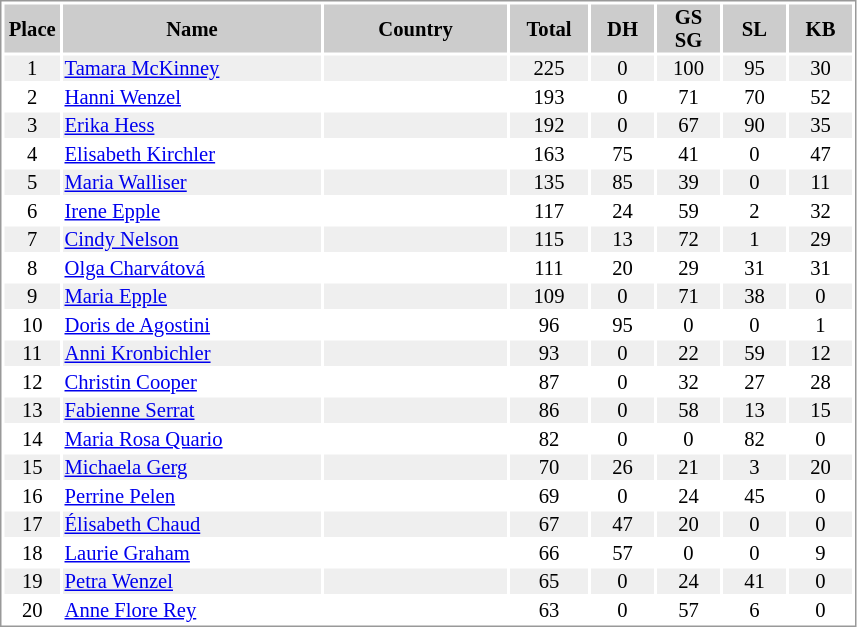<table border="0" style="border: 1px solid #999; background-color:#FFFFFF; text-align:center; font-size:86%; line-height:15px;">
<tr align="center" bgcolor="#CCCCCC">
<th width=35>Place</th>
<th width=170>Name</th>
<th width=120>Country</th>
<th width=50>Total</th>
<th width=40>DH</th>
<th width=40>GS<br>SG</th>
<th width=40>SL</th>
<th width=40>KB</th>
</tr>
<tr style="background:#efefef;">
<td>1</td>
<td align="left"><a href='#'>Tamara McKinney</a></td>
<td align="left"></td>
<td>225</td>
<td>0</td>
<td>100</td>
<td>95</td>
<td>30</td>
</tr>
<tr>
<td>2</td>
<td align="left"><a href='#'>Hanni Wenzel</a></td>
<td align="left"></td>
<td>193</td>
<td>0</td>
<td>71</td>
<td>70</td>
<td>52</td>
</tr>
<tr style="background:#efefef;">
<td>3</td>
<td align="left"><a href='#'>Erika Hess</a></td>
<td align="left"></td>
<td>192</td>
<td>0</td>
<td>67</td>
<td>90</td>
<td>35</td>
</tr>
<tr>
<td>4</td>
<td align="left"><a href='#'>Elisabeth Kirchler</a></td>
<td align="left"></td>
<td>163</td>
<td>75</td>
<td>41</td>
<td>0</td>
<td>47</td>
</tr>
<tr style="background:#efefef;">
<td>5</td>
<td align="left"><a href='#'>Maria Walliser</a></td>
<td align="left"></td>
<td>135</td>
<td>85</td>
<td>39</td>
<td>0</td>
<td>11</td>
</tr>
<tr>
<td>6</td>
<td align="left"><a href='#'>Irene Epple</a></td>
<td align="left"></td>
<td>117</td>
<td>24</td>
<td>59</td>
<td>2</td>
<td>32</td>
</tr>
<tr style="background:#efefef;">
<td>7</td>
<td align="left"><a href='#'>Cindy Nelson</a></td>
<td align="left"></td>
<td>115</td>
<td>13</td>
<td>72</td>
<td>1</td>
<td>29</td>
</tr>
<tr>
<td>8</td>
<td align="left"><a href='#'>Olga Charvátová</a></td>
<td align="left"></td>
<td>111</td>
<td>20</td>
<td>29</td>
<td>31</td>
<td>31</td>
</tr>
<tr style="background:#efefef;">
<td>9</td>
<td align="left"><a href='#'>Maria Epple</a></td>
<td align="left"></td>
<td>109</td>
<td>0</td>
<td>71</td>
<td>38</td>
<td>0</td>
</tr>
<tr>
<td>10</td>
<td align="left"><a href='#'>Doris de Agostini</a></td>
<td align="left"></td>
<td>96</td>
<td>95</td>
<td>0</td>
<td>0</td>
<td>1</td>
</tr>
<tr style="background:#efefef;">
<td>11</td>
<td align="left"><a href='#'>Anni Kronbichler</a></td>
<td align="left"></td>
<td>93</td>
<td>0</td>
<td>22</td>
<td>59</td>
<td>12</td>
</tr>
<tr>
<td>12</td>
<td align="left"><a href='#'>Christin Cooper</a></td>
<td align="left"></td>
<td>87</td>
<td>0</td>
<td>32</td>
<td>27</td>
<td>28</td>
</tr>
<tr style="background:#efefef;">
<td>13</td>
<td align="left"><a href='#'>Fabienne Serrat</a></td>
<td align="left"></td>
<td>86</td>
<td>0</td>
<td>58</td>
<td>13</td>
<td>15</td>
</tr>
<tr>
<td>14</td>
<td align="left"><a href='#'>Maria Rosa Quario</a></td>
<td align="left"></td>
<td>82</td>
<td>0</td>
<td>0</td>
<td>82</td>
<td>0</td>
</tr>
<tr style="background:#efefef;">
<td>15</td>
<td align="left"><a href='#'>Michaela Gerg</a></td>
<td align="left"></td>
<td>70</td>
<td>26</td>
<td>21</td>
<td>3</td>
<td>20</td>
</tr>
<tr>
<td>16</td>
<td align="left"><a href='#'>Perrine Pelen</a></td>
<td align="left"></td>
<td>69</td>
<td>0</td>
<td>24</td>
<td>45</td>
<td>0</td>
</tr>
<tr style="background:#efefef;">
<td>17</td>
<td align="left"><a href='#'>Élisabeth Chaud</a></td>
<td align="left"></td>
<td>67</td>
<td>47</td>
<td>20</td>
<td>0</td>
<td>0</td>
</tr>
<tr>
<td>18</td>
<td align="left"><a href='#'>Laurie Graham</a></td>
<td align="left"></td>
<td>66</td>
<td>57</td>
<td>0</td>
<td>0</td>
<td>9</td>
</tr>
<tr style="background:#efefef;">
<td>19</td>
<td align="left"><a href='#'>Petra Wenzel</a></td>
<td align="left"></td>
<td>65</td>
<td>0</td>
<td>24</td>
<td>41</td>
<td>0</td>
</tr>
<tr>
<td>20</td>
<td align="left"><a href='#'>Anne Flore Rey</a></td>
<td align="left"></td>
<td>63</td>
<td>0</td>
<td>57</td>
<td>6</td>
<td>0</td>
</tr>
</table>
